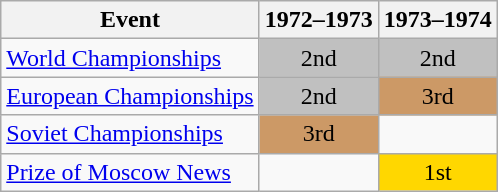<table class="wikitable" style="text-align:center">
<tr>
<th>Event</th>
<th>1972–1973</th>
<th>1973–1974</th>
</tr>
<tr>
<td align=left><a href='#'>World Championships</a></td>
<td bgcolor=silver>2nd</td>
<td bgcolor=silver>2nd</td>
</tr>
<tr>
<td align=left><a href='#'>European Championships</a></td>
<td bgcolor=silver>2nd</td>
<td bgcolor=cc9966>3rd</td>
</tr>
<tr>
<td align=left><a href='#'>Soviet Championships</a></td>
<td bgcolor=cc9966>3rd</td>
<td></td>
</tr>
<tr>
<td align=left><a href='#'>Prize of Moscow News</a></td>
<td></td>
<td bgcolor=gold>1st</td>
</tr>
</table>
